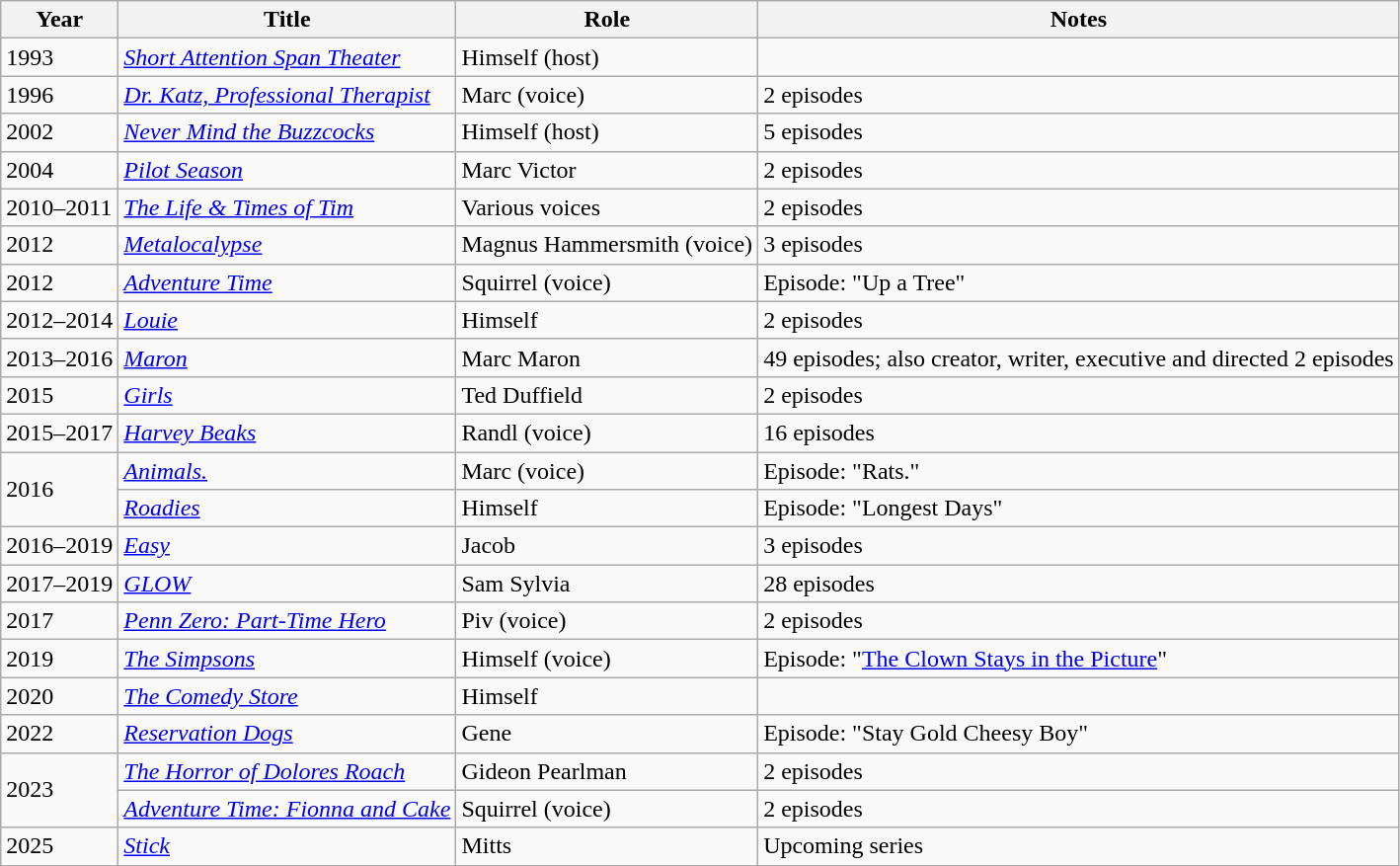<table class = "wikitable sortable">
<tr>
<th>Year</th>
<th>Title</th>
<th>Role</th>
<th class = "unsortable">Notes</th>
</tr>
<tr>
<td>1993</td>
<td><em><a href='#'>Short Attention Span Theater</a></em></td>
<td>Himself (host)</td>
<td></td>
</tr>
<tr>
<td>1996</td>
<td><em><a href='#'>Dr. Katz, Professional Therapist</a></em></td>
<td>Marc (voice)</td>
<td>2 episodes</td>
</tr>
<tr>
<td>2002</td>
<td><em><a href='#'>Never Mind the Buzzcocks</a></em></td>
<td>Himself (host)</td>
<td>5 episodes</td>
</tr>
<tr>
<td>2004</td>
<td><em><a href='#'>Pilot Season</a></em></td>
<td>Marc Victor</td>
<td>2 episodes</td>
</tr>
<tr>
<td>2010–2011</td>
<td><em><a href='#'>The Life & Times of Tim</a></em></td>
<td>Various voices</td>
<td>2 episodes</td>
</tr>
<tr>
<td>2012</td>
<td><em><a href='#'>Metalocalypse</a></em></td>
<td>Magnus Hammersmith (voice)</td>
<td>3 episodes</td>
</tr>
<tr>
<td>2012</td>
<td><em><a href='#'>Adventure Time</a></em></td>
<td>Squirrel (voice)</td>
<td>Episode: "Up a Tree"</td>
</tr>
<tr>
<td>2012–2014</td>
<td><em><a href='#'>Louie</a></em></td>
<td>Himself</td>
<td>2 episodes</td>
</tr>
<tr>
<td>2013–2016</td>
<td><em><a href='#'>Maron</a></em></td>
<td>Marc Maron</td>
<td>49 episodes; also creator, writer, executive and directed 2 episodes</td>
</tr>
<tr>
<td>2015</td>
<td><em><a href='#'>Girls</a></em></td>
<td>Ted Duffield</td>
<td>2 episodes</td>
</tr>
<tr>
<td>2015–2017</td>
<td><em><a href='#'>Harvey Beaks</a></em></td>
<td>Randl (voice)</td>
<td>16 episodes</td>
</tr>
<tr>
<td rowspan="2">2016</td>
<td><em><a href='#'>Animals.</a></em></td>
<td>Marc (voice)</td>
<td>Episode: "Rats."</td>
</tr>
<tr>
<td><em><a href='#'>Roadies</a></em></td>
<td>Himself</td>
<td>Episode: "Longest Days"</td>
</tr>
<tr>
<td>2016–2019</td>
<td><em><a href='#'>Easy</a></em></td>
<td>Jacob</td>
<td>3 episodes</td>
</tr>
<tr>
<td>2017–2019</td>
<td><em><a href='#'>GLOW</a></em></td>
<td>Sam Sylvia</td>
<td>28 episodes</td>
</tr>
<tr>
<td>2017</td>
<td><em><a href='#'>Penn Zero: Part-Time Hero</a></em></td>
<td>Piv (voice)</td>
<td>2 episodes</td>
</tr>
<tr>
<td>2019</td>
<td><em><a href='#'>The Simpsons</a></em></td>
<td>Himself (voice)</td>
<td>Episode: "<a href='#'>The Clown Stays in the Picture</a>"</td>
</tr>
<tr>
<td>2020</td>
<td><em><a href='#'>The Comedy Store</a></em></td>
<td>Himself</td>
</tr>
<tr>
<td>2022</td>
<td><em><a href='#'>Reservation Dogs</a></em></td>
<td>Gene</td>
<td>Episode: "Stay Gold Cheesy Boy"</td>
</tr>
<tr>
<td rowspan="2">2023</td>
<td><em><a href='#'>The Horror of Dolores Roach</a></em></td>
<td>Gideon Pearlman</td>
<td>2 episodes</td>
</tr>
<tr>
<td><em><a href='#'>Adventure Time: Fionna and Cake</a></em></td>
<td>Squirrel (voice)</td>
<td>2 episodes</td>
</tr>
<tr>
<td>2025</td>
<td><em><a href='#'>Stick</a></em></td>
<td>Mitts</td>
<td>Upcoming series</td>
</tr>
</table>
